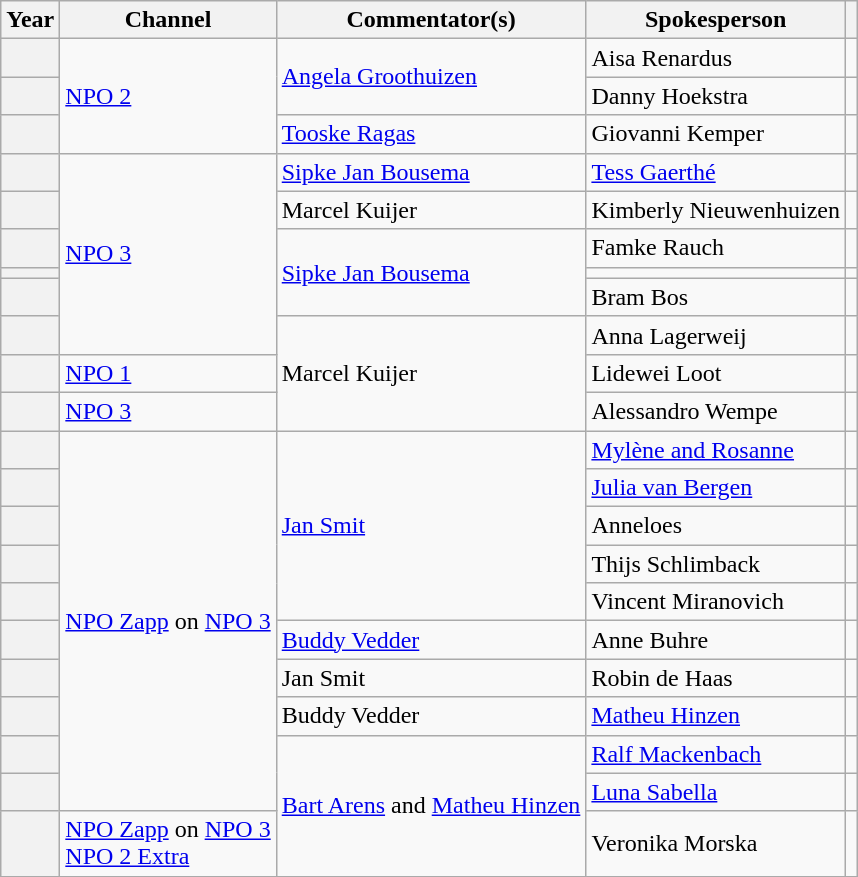<table class="wikitable sortable plainrowheaders">
<tr>
<th scope="col">Year</th>
<th scope="col">Channel</th>
<th scope="col">Commentator(s)</th>
<th scope="col">Spokesperson</th>
<th scope="col" class="unsortable"></th>
</tr>
<tr>
<th scope="row"></th>
<td rowspan="3"><a href='#'>NPO 2</a></td>
<td rowspan=2><a href='#'>Angela Groothuizen</a></td>
<td>Aisa Renardus</td>
<td></td>
</tr>
<tr>
<th scope="row"></th>
<td>Danny Hoekstra</td>
<td></td>
</tr>
<tr>
<th scope="row"></th>
<td><a href='#'>Tooske Ragas</a></td>
<td>Giovanni Kemper</td>
<td align="center"></td>
</tr>
<tr>
<th scope="row"></th>
<td rowspan="6"><a href='#'>NPO 3</a></td>
<td><a href='#'>Sipke Jan Bousema</a></td>
<td><a href='#'>Tess Gaerthé</a></td>
<td align="center"></td>
</tr>
<tr>
<th scope="row"></th>
<td>Marcel Kuijer</td>
<td>Kimberly Nieuwenhuizen</td>
<td></td>
</tr>
<tr>
<th scope="row"></th>
<td rowspan="3"><a href='#'>Sipke Jan Bousema</a></td>
<td>Famke Rauch</td>
<td></td>
</tr>
<tr>
<th scope="row"></th>
<td></td>
<td></td>
</tr>
<tr>
<th scope="row"></th>
<td>Bram Bos</td>
<td></td>
</tr>
<tr>
<th scope="row"></th>
<td rowspan="3">Marcel Kuijer</td>
<td>Anna Lagerweij</td>
<td></td>
</tr>
<tr>
<th scope="row"></th>
<td><a href='#'>NPO 1</a></td>
<td>Lidewei Loot</td>
<td></td>
</tr>
<tr>
<th scope="row"></th>
<td><a href='#'>NPO 3</a></td>
<td>Alessandro Wempe</td>
<td align="center"></td>
</tr>
<tr>
<th scope="row"></th>
<td rowspan="10"><a href='#'>NPO Zapp</a> on <a href='#'>NPO 3</a></td>
<td rowspan="5"><a href='#'>Jan Smit</a></td>
<td><a href='#'>Mylène and Rosanne</a></td>
<td align="center"></td>
</tr>
<tr>
<th scope="row"></th>
<td><a href='#'>Julia van Bergen</a></td>
<td align="center"></td>
</tr>
<tr>
<th scope="row"></th>
<td>Anneloes</td>
<td align="center"></td>
</tr>
<tr>
<th scope="row"></th>
<td>Thijs Schlimback</td>
<td align="center"></td>
</tr>
<tr>
<th scope="row"></th>
<td>Vincent Miranovich</td>
<td align="center"></td>
</tr>
<tr>
<th scope="row"></th>
<td><a href='#'>Buddy Vedder</a></td>
<td>Anne Buhre</td>
<td align="center"></td>
</tr>
<tr>
<th scope="row"></th>
<td>Jan Smit</td>
<td>Robin de Haas</td>
<td align="center"></td>
</tr>
<tr>
<th scope="row"></th>
<td>Buddy Vedder</td>
<td><a href='#'>Matheu Hinzen</a></td>
<td align="center"></td>
</tr>
<tr>
<th scope="row"></th>
<td rowspan="3"><a href='#'>Bart Arens</a> and <a href='#'>Matheu Hinzen</a></td>
<td><a href='#'>Ralf Mackenbach</a></td>
<td align="center"></td>
</tr>
<tr>
<th scope="row"></th>
<td><a href='#'>Luna Sabella</a></td>
<td align="center"></td>
</tr>
<tr>
<th scope="row"></th>
<td><a href='#'>NPO Zapp</a> on <a href='#'>NPO 3</a><br><a href='#'>NPO 2 Extra</a></td>
<td>Veronika Morska</td>
<td align="center"></td>
</tr>
<tr>
</tr>
</table>
